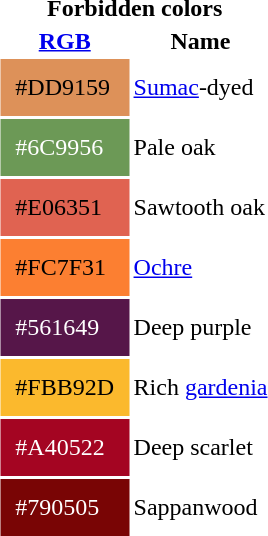<table class="standard" style="float:right">
<tr>
<th colspan="2">Forbidden сolors</th>
</tr>
<tr>
<th><a href='#'>RGB</a></th>
<th>Name</th>
</tr>
<tr>
<td style="background-color:#dd9159; padding:10px;">#DD9159</td>
<td><a href='#'>Sumac</a>-dyed</td>
</tr>
<tr>
<td style="background-color:#6C9956; padding:10px;; color:#ffffff;">#6C9956</td>
<td>Pale oak</td>
</tr>
<tr>
<td style="background-color:#E06351; padding:10px;">#E06351</td>
<td>Sawtooth oak</td>
</tr>
<tr>
<td style="background-color:#FC7F31; padding:10px;">#FC7F31</td>
<td><a href='#'>Ochre</a></td>
</tr>
<tr>
<td style="background-color:#561649; padding:10px; color:#ffffff;">#561649</td>
<td>Deep purple</td>
</tr>
<tr>
<td style="background-color:#FBB92D; padding:10px;">#FBB92D</td>
<td>Rich <a href='#'>gardenia</a></td>
</tr>
<tr>
<td style="background-color:#A40522; padding:10px; color:#ffffff;">#A40522</td>
<td>Deep scarlet</td>
</tr>
<tr>
<td style="background-color:#790505;  padding:10px; color:#ffffff;">#790505</td>
<td>Sappanwood</td>
</tr>
</table>
